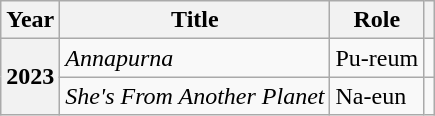<table class="wikitable plainrowheaders">
<tr>
<th scope="col">Year</th>
<th scope="col">Title</th>
<th scope="col">Role</th>
<th scope="col" class="unsortable"></th>
</tr>
<tr>
<th scope="row" rowspan="2">2023</th>
<td><em>Annapurna</em></td>
<td>Pu-reum</td>
<td style="text-align:center"></td>
</tr>
<tr>
<td><em>She's From Another Planet</em></td>
<td>Na-eun</td>
<td style="text-align:center"></td>
</tr>
</table>
